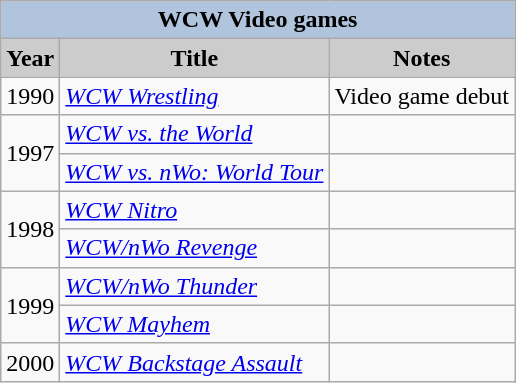<table class="wikitable sortable">
<tr style="text-align:center;">
<th colspan=4 style="background:#B0C4DE;">WCW Video games</th>
</tr>
<tr style="text-align:center;">
<th style="background:#ccc;">Year</th>
<th style="background:#ccc;">Title</th>
<th style="background:#ccc;">Notes</th>
</tr>
<tr>
<td>1990</td>
<td><em><a href='#'>WCW Wrestling</a></em></td>
<td>Video game debut</td>
</tr>
<tr>
<td rowspan="2">1997</td>
<td><em><a href='#'>WCW vs. the World</a></em></td>
<td></td>
</tr>
<tr>
<td><em><a href='#'>WCW vs. nWo: World Tour</a></em></td>
<td></td>
</tr>
<tr>
<td rowspan="2">1998</td>
<td><em><a href='#'>WCW Nitro</a></em></td>
<td></td>
</tr>
<tr>
<td><em><a href='#'>WCW/nWo Revenge</a></em></td>
<td></td>
</tr>
<tr>
<td rowspan="2">1999</td>
<td><em><a href='#'>WCW/nWo Thunder</a></em></td>
<td></td>
</tr>
<tr>
<td><em><a href='#'>WCW Mayhem</a></em></td>
<td></td>
</tr>
<tr>
<td>2000</td>
<td><em><a href='#'>WCW Backstage Assault</a></em></td>
<td></td>
</tr>
</table>
